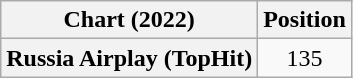<table class="wikitable plainrowheaders" style="text-align:center;">
<tr>
<th scope="col">Chart (2022)</th>
<th scope="col">Position</th>
</tr>
<tr>
<th scope="row">Russia Airplay (TopHit)</th>
<td>135</td>
</tr>
</table>
